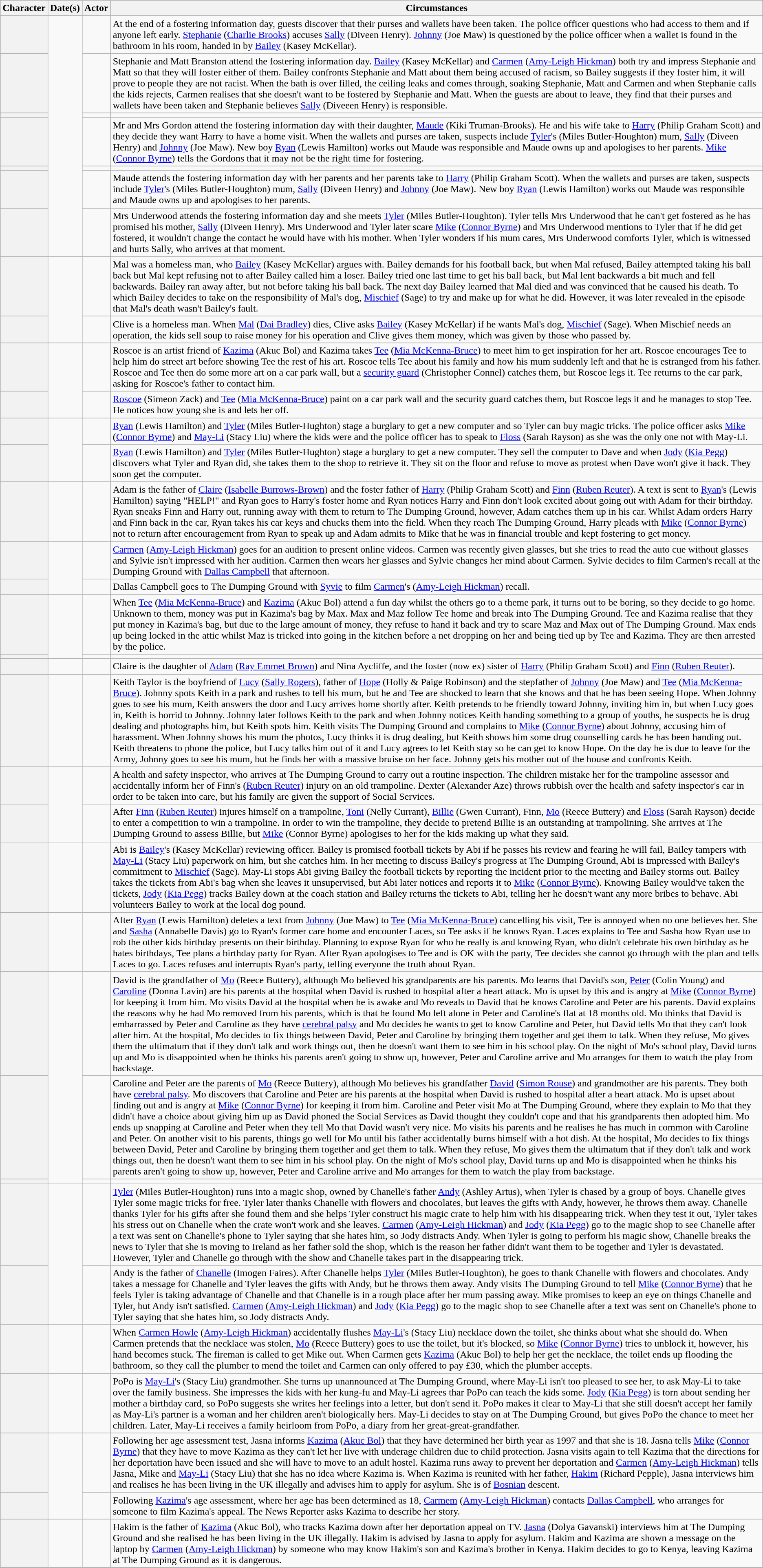<table class="wikitable">
<tr>
<th>Character</th>
<th>Date(s)</th>
<th>Actor</th>
<th>Circumstances</th>
</tr>
<tr>
<th scope="row"></th>
<td rowspan="7"></td>
<td></td>
<td> At the end of a fostering information day, guests discover that their purses and wallets have been taken. The police officer questions who had access to them and if anyone left early. <a href='#'>Stephanie</a> (<a href='#'>Charlie Brooks</a>) accuses <a href='#'>Sally</a> (Diveen Henry). <a href='#'>Johnny</a> (Joe Maw) is questioned by the police officer when a wallet is found in the bathroom in his room, handed in by <a href='#'>Bailey</a> (Kasey McKellar).</td>
</tr>
<tr>
<th scope="row"></th>
<td></td>
<td>Stephanie and Matt Branston attend the fostering information day. <a href='#'>Bailey</a> (Kasey McKellar) and <a href='#'>Carmen</a> (<a href='#'>Amy-Leigh Hickman</a>) both try and impress Stephanie and Matt so that they will foster either of them. Bailey confronts Stephanie and Matt about them being accused of racism, so Bailey suggests if they foster him, it will prove to people they are not racist. When the bath is over filled, the ceiling leaks and comes through, soaking Stephanie, Matt and Carmen and when Stephanie calls the kids rejects, Carmen realises that she doesn't want to be fostered by Stephanie and Matt. When the guests are about to leave, they find that their purses and wallets have been taken and Stephanie believes <a href='#'>Sally</a> (Diveeen Henry) is responsible.</td>
</tr>
<tr>
<th scope="row"></th>
<td></td>
</tr>
<tr>
<th scope="row"></th>
<td></td>
<td>Mr and Mrs Gordon attend the fostering information day with their daughter, <a href='#'>Maude</a> (Kiki Truman-Brooks). He and his wife take to <a href='#'>Harry</a> (Philip Graham Scott) and they decide they want Harry to have a home visit. When the wallets and purses are taken, suspects include <a href='#'>Tyler</a>'s (Miles Butler-Houghton) mum, <a href='#'>Sally</a> (Diveen Henry) and <a href='#'>Johnny</a> (Joe Maw). New boy <a href='#'>Ryan</a> (Lewis Hamilton) works out Maude was responsible and Maude owns up and apologises to her parents. <a href='#'>Mike</a> (<a href='#'>Connor Byrne</a>) tells the Gordons that it may not be the right time for fostering.</td>
</tr>
<tr>
<th scope="row"></th>
<td></td>
</tr>
<tr>
<th scope="row"></th>
<td></td>
<td> Maude attends the fostering information day with her parents and her parents take to <a href='#'>Harry</a> (Philip Graham Scott). When the wallets and purses are taken, suspects include <a href='#'>Tyler</a>'s (Miles Butler-Houghton) mum, <a href='#'>Sally</a> (Diveen Henry) and <a href='#'>Johnny</a> (Joe Maw). New boy <a href='#'>Ryan</a> (Lewis Hamilton) works out Maude was responsible and Maude owns up and apologises to her parents.</td>
</tr>
<tr>
<th scope="row"></th>
<td></td>
<td> Mrs Underwood attends the fostering information day and she meets <a href='#'>Tyler</a> (Miles Butler-Houghton). Tyler tells Mrs Underwood that he can't get fostered as he has promised his mother, <a href='#'>Sally</a> (Diveen Henry). Mrs Underwood and Tyler later scare <a href='#'>Mike</a> (<a href='#'>Connor Byrne</a>) and Mrs Underwood mentions to Tyler that if he did get fostered, it wouldn't change the contact he would have with his mother. When Tyler wonders if his mum cares, Mrs Underwood comforts Tyler, which is witnessed and hurts Sally, who arrives at that moment.</td>
</tr>
<tr>
<th scope="row"></th>
<td rowspan="2"></td>
<td></td>
<td> Mal was a homeless man, who <a href='#'>Bailey</a> (Kasey McKellar) argues with. Bailey demands for his football back, but when Mal refused, Bailey attempted taking his ball back but Mal kept refusing not to after Bailey called him a loser. Bailey tried one last time to get his ball back, but Mal lent backwards a bit much and fell backwards. Bailey ran away after, but not before taking his ball back. The next day Bailey learned that Mal died and was convinced that he caused his death. To which Bailey decides to take on the responsibility of Mal's dog, <a href='#'>Mischief</a> (Sage) to try and make up for what he did. However, it was later revealed in the episode that Mal's death wasn't Bailey's fault.</td>
</tr>
<tr>
<th scope="row"></th>
<td></td>
<td> Clive is a homeless man. When <a href='#'>Mal</a> (<a href='#'>Dai Bradley</a>) dies, Clive asks <a href='#'>Bailey</a> (Kasey McKellar) if he wants Mal's dog, <a href='#'>Mischief</a> (Sage). When Mischief needs an operation, the kids sell soup to raise money for his operation and Clive gives them money, which was given by those who passed by.</td>
</tr>
<tr>
<th scope="row"></th>
<td rowspan="2"></td>
<td></td>
<td> Roscoe is an artist friend of <a href='#'>Kazima</a> (Akuc Bol) and Kazima takes <a href='#'>Tee</a> (<a href='#'>Mia McKenna-Bruce</a>) to meet him to get inspiration for her art. Roscoe encourages Tee to help him do street art before showing Tee the rest of his art. Roscoe tells Tee about his family and how his mum suddenly left and that he is estranged from his father. Roscoe and Tee then do some more art on a car park wall, but a <a href='#'>security guard</a> (Christopher Connel) catches them, but Roscoe legs it. Tee returns to the car park, asking for Roscoe's father to contact him.</td>
</tr>
<tr>
<th scope="row"></th>
<td></td>
<td> <a href='#'>Roscoe</a> (Simeon Zack) and <a href='#'>Tee</a> (<a href='#'>Mia McKenna-Bruce</a>) paint on a car park wall and the security guard catches them, but Roscoe legs it and he manages to stop Tee. He notices how young she is and lets her off.</td>
</tr>
<tr>
<th scope="row"></th>
<td rowspan="2"></td>
<td></td>
<td> <a href='#'>Ryan</a> (Lewis Hamilton) and <a href='#'>Tyler</a> (Miles Butler-Hughton) stage a burglary to get a new computer and so Tyler can buy magic tricks. The police officer asks <a href='#'>Mike</a> (<a href='#'>Connor Byrne</a>) and <a href='#'>May-Li</a> (Stacy Liu) where the kids were and the police officer has to speak to <a href='#'>Floss</a> (Sarah Rayson) as she was the only one not with May-Li.</td>
</tr>
<tr>
<th scope="row"></th>
<td></td>
<td> <a href='#'>Ryan</a> (Lewis Hamilton) and <a href='#'>Tyler</a> (Miles Butler-Hughton) stage a burglary to get a new computer. They sell the computer to Dave and when <a href='#'>Jody</a> (<a href='#'>Kia Pegg</a>) discovers what Tyler and Ryan did, she takes them to the shop to retrieve it. They sit on the floor and refuse to move as protest when Dave won't give it back. They soon get the computer.</td>
</tr>
<tr>
<th scope="row"></th>
<td></td>
<td></td>
<td> Adam is the father of <a href='#'>Claire</a> (<a href='#'>Isabelle Burrows-Brown</a>) and the foster father of <a href='#'>Harry</a> (Philip Graham Scott) and <a href='#'>Finn</a> (<a href='#'>Ruben Reuter</a>). A text is sent to <a href='#'>Ryan</a>'s (Lewis Hamilton) saying "HELP!" and Ryan goes to Harry's foster home and Ryan notices Harry and Finn don't look excited about going out with Adam for their birthday. Ryan sneaks Finn and Harry out, running away with them to return to The Dumping Ground, however, Adam catches them up in his car. Whilst Adam orders Harry and Finn back in the car, Ryan takes his car keys and chucks them into the field. When they reach The Dumping Ground, Harry pleads with <a href='#'>Mike</a> (<a href='#'>Connor Byrne</a>) not to return after encouragement from Ryan to speak up and Adam admits to Mike that he was in financial trouble and kept fostering to get money.</td>
</tr>
<tr>
<th scope="row"></th>
<td rowspan="2"></td>
<td></td>
<td> <a href='#'>Carmen</a> (<a href='#'>Amy-Leigh Hickman</a>) goes for an audition to present online videos. Carmen was recently given glasses, but she tries to read the auto cue without glasses and Sylvie isn't impressed with her audition. Carmen then wears her glasses and Sylvie changes her mind about Carmen. Sylvie decides to film Carmen's recall at the Dumping Ground with <a href='#'>Dallas Campbell</a> that afternoon.</td>
</tr>
<tr>
<th scope="row"></th>
<td></td>
<td> Dallas Campbell goes to The Dumping Ground with <a href='#'>Syvie</a> to film <a href='#'>Carmen</a>'s (<a href='#'>Amy-Leigh Hickman</a>) recall.</td>
</tr>
<tr>
<th scope="row"></th>
<td rowspan="2"></td>
<td></td>
<td>When <a href='#'>Tee</a> (<a href='#'>Mia McKenna-Bruce</a>) and <a href='#'>Kazima</a> (Akuc Bol) attend a fun day whilst the others go to a theme park, it turns out to be boring, so they decide to go home. Unknown to them, money was put in Kazima's bag by Max. Max and Maz follow Tee home and break into The Dumping Ground. Tee and Kazima realise that they put money in Kazima's bag, but due to the large amount of money, they refuse to hand it back and try to scare Maz and Max out of The Dumping Ground. Max ends up being locked in the attic whilst Maz is tricked into going in the kitchen before a net dropping on her and being tied up by Tee and Kazima. They are then arrested by the police.</td>
</tr>
<tr>
<th scope="row"></th>
<td></td>
</tr>
<tr>
<th scope="row"></th>
<td></td>
<td></td>
<td> Claire is the daughter of <a href='#'>Adam</a> (<a href='#'>Ray Emmet Brown</a>) and Nina Aycliffe, and the foster (now ex) sister of <a href='#'>Harry</a> (Philip Graham Scott) and <a href='#'>Finn</a> (<a href='#'>Ruben Reuter</a>).</td>
</tr>
<tr>
<th scope="row"></th>
<td></td>
<td></td>
<td> Keith Taylor is the boyfriend of <a href='#'>Lucy</a> (<a href='#'>Sally Rogers</a>), father of <a href='#'>Hope</a> (Holly & Paige Robinson) and the stepfather of <a href='#'>Johnny</a> (Joe Maw) and <a href='#'>Tee</a> (<a href='#'>Mia McKenna-Bruce</a>). Johnny spots Keith in a park and rushes to tell his mum, but he and Tee are shocked to learn that she knows and that he has been seeing Hope. When Johnny goes to see his mum, Keith answers the door and Lucy arrives home shortly after. Keith pretends to be friendly toward Johnny, inviting him in, but when Lucy goes in, Keith is horrid to Johnny. Johnny later follows Keith to the park and when Johnny notices Keith handing something to a group of youths, he suspects he is drug dealing and photographs him, but Keith spots him. Keith visits The Dumping Ground and complains to <a href='#'>Mike</a> (<a href='#'>Connor Byrne</a>) about Johnny, accusing him of harassment. When Johnny shows his mum the photos, Lucy thinks it is drug dealing, but Keith shows him some drug counselling cards he has been handing out. Keith threatens to phone the police, but Lucy talks him out of it and Lucy agrees to let Keith stay so he can get to know Hope. On the day he is due to leave for the Army, Johnny goes to see his mum, but he finds her with a massive bruise on her face. Johnny gets his mother out of the house and confronts Keith.</td>
</tr>
<tr>
<th scope="row"></th>
<td rowspan="2"></td>
<td></td>
<td> A health and safety inspector, who arrives at The Dumping Ground to carry out a routine inspection. The children mistake her for the trampoline assessor and accidentally inform her of Finn's (<a href='#'>Ruben Reuter</a>) injury on an old trampoline. Dexter (Alexander Aze) throws rubbish over the health and safety inspector's car in order to be taken into care, but his family are given the support of Social Services.</td>
</tr>
<tr>
<th scope="row"></th>
<td></td>
<td> After <a href='#'>Finn</a> (<a href='#'>Ruben Reuter</a>) injures himself on a trampoline, <a href='#'>Toni</a> (Nelly Currant), <a href='#'>Billie</a> (Gwen Currant), Finn, <a href='#'>Mo</a> (Reece Buttery) and <a href='#'>Floss</a> (Sarah Rayson) decide to enter a competition to win a trampoline. In order to win the trampoline, they decide to pretend Billie is an outstanding at trampolining. She arrives at The Dumping Ground to assess Billie, but <a href='#'>Mike</a> (Connor Byrne) apologises to her for the kids making up what they said.</td>
</tr>
<tr>
<th scope="row"></th>
<td></td>
<td></td>
<td> Abi is <a href='#'>Bailey</a>'s (Kasey McKellar) reviewing officer. Bailey is promised football tickets by Abi if he passes his review and fearing he will fail, Bailey tampers with <a href='#'>May-Li</a> (Stacy Liu) paperwork on him, but she catches him. In her meeting to discuss Bailey's progress at The Dumping Ground, Abi is impressed with Bailey's commitment to <a href='#'>Mischief</a> (Sage). May-Li stops Abi giving Bailey the football tickets by reporting the incident prior to the meeting and Bailey storms out. Bailey takes the tickets from Abi's bag when she leaves it unsupervised, but Abi later notices and reports it to <a href='#'>Mike</a> (<a href='#'>Connor Byrne</a>). Knowing Bailey would've taken the tickets, <a href='#'>Jody</a> (<a href='#'>Kia Pegg</a>) tracks Bailey down at the coach station and Bailey returns the tickets to Abi, telling her he doesn't want any more bribes to behave. Abi volunteers Bailey to work at the local dog pound.</td>
</tr>
<tr>
<th scope="row"></th>
<td></td>
<td></td>
<td> After <a href='#'>Ryan</a> (Lewis Hamilton) deletes a text from <a href='#'>Johnny</a> (Joe Maw) to <a href='#'>Tee</a> (<a href='#'>Mia McKenna-Bruce</a>) cancelling his visit, Tee is annoyed when no one believes her. She and <a href='#'>Sasha</a> (Annabelle Davis) go to Ryan's former care home and encounter Laces, so Tee asks if he knows Ryan. Laces explains to Tee and Sasha how Ryan use to rob the other kids birthday presents on their birthday. Planning to expose Ryan for who he really is and knowing Ryan, who didn't celebrate his own birthday as he hates birthdays, Tee plans a birthday party for Ryan. After Ryan apologises to Tee and is OK with the party, Tee decides she cannot go through with the plan and tells Laces to go. Laces refuses and interrupts Ryan's party, telling everyone the truth about Ryan.</td>
</tr>
<tr>
<th scope="row"></th>
<td rowspan="3"></td>
<td></td>
<td> David is the grandfather of <a href='#'>Mo</a> (Reece Buttery), although Mo believed his grandparents are his parents. Mo learns that David's son, <a href='#'>Peter</a> (Colin Young) and <a href='#'>Caroline</a> (Donna Lavin) are his parents at the hospital when David is rushed to hospital after a heart attack. Mo is upset by this and is angry at <a href='#'>Mike</a> (<a href='#'>Connor Byrne</a>) for keeping it from him. Mo visits David at the hospital when he is awake and Mo reveals to David that he knows Caroline and Peter are his parents. David explains the reasons why he had Mo removed from his parents, which is that he found Mo left alone in Peter and Caroline's flat at 18 months old. Mo thinks that David is embarrassed by Peter and Caroline as they have <a href='#'>cerebral palsy</a> and Mo decides he wants to get to know Caroline and Peter, but David tells Mo that they can't look after him. At the hospital, Mo decides to fix things between David, Peter and Caroline by bringing them together and get them to talk. When they refuse, Mo gives them the ultimatum that if they don't talk and work things out, then he doesn't want them to see him in his school play. On the night of Mo's school play, David turns up and Mo is disappointed when he thinks his parents aren't going to show up, however, Peter and Caroline arrive and Mo arranges for them to watch the play from backstage.</td>
</tr>
<tr>
<th scope="row"></th>
<td></td>
<td>Caroline and Peter are the parents of <a href='#'>Mo</a> (Reece Buttery), although Mo believes his grandfather <a href='#'>David</a> (<a href='#'>Simon Rouse</a>) and grandmother are his parents. They both have <a href='#'>cerebral palsy</a>. Mo discovers that Caroline and Peter are his parents at the hospital when David is rushed to hospital after a heart attack. Mo is upset about finding out and is angry at <a href='#'>Mike</a> (<a href='#'>Connor Byrne</a>) for keeping it from him. Caroline and Peter visit Mo at The Dumping Ground, where they explain to Mo that they didn't have a choice about giving him up as David phoned the Social Services as David thought they couldn't cope and that his grandparents then adopted him. Mo ends up snapping at Caroline and Peter when they tell Mo that David wasn't very nice. Mo visits his parents and he realises he has much in common with Caroline and Peter. On another visit to his parents, things go well for Mo until his father accidentally burns himself with a hot dish. At the hospital, Mo decides to fix things between David, Peter and Caroline by bringing them together and get them to talk. When they refuse, Mo gives them the ultimatum that if they don't talk and work things out, then he doesn't want them to see him in his school play. On the night of Mo's school play, David turns up and Mo is disappointed when he thinks his parents aren't going to show up, however, Peter and Caroline arrive and Mo arranges for them to watch the play from backstage.</td>
</tr>
<tr>
<th scope="row"></th>
<td></td>
</tr>
<tr>
<th scope="row"></th>
<td rowspan="2"></td>
<td></td>
<td> <a href='#'>Tyler</a> (Miles Butler-Houghton) runs into a magic shop, owned by Chanelle's father <a href='#'>Andy</a> (Ashley Artus), when Tyler is chased by a group of boys. Chanelle gives Tyler some magic tricks for free. Tyler later thanks Chanelle with flowers and chocolates, but leaves the gifts with Andy, however, he throws them away. Chanelle thanks Tyler for his gifts after she found them and she helps Tyler construct his magic crate to help him with his disappearing trick. When they test it out, Tyler takes his stress out on Chanelle when the crate won't work and she leaves. <a href='#'>Carmen</a> (<a href='#'>Amy-Leigh Hickman</a>) and <a href='#'>Jody</a> (<a href='#'>Kia Pegg</a>) go to the magic shop to see Chanelle after a text was sent on Chanelle's phone to Tyler saying that she hates him, so Jody distracts Andy. When Tyler is going to perform his magic show, Chanelle breaks the news to Tyler that she is moving to Ireland as her father sold the shop, which is the reason her father didn't want them to be together and Tyler is devastated. However, Tyler and Chanelle go through with the show and Chanelle takes part in the disappearing trick.</td>
</tr>
<tr>
<th scope="row"></th>
<td></td>
<td> Andy is the father of <a href='#'>Chanelle</a> (Imogen Faires). After Chanelle helps <a href='#'>Tyler</a> (Miles Butler-Houghton), he goes to thank Chanelle with flowers and chocolates. Andy takes a message for Chanelle and Tyler leaves the gifts with Andy, but he throws them away. Andy visits The Dumping Ground to tell <a href='#'>Mike</a> (<a href='#'>Connor Byrne</a>) that he feels Tyler is taking advantage of Chanelle and that Chanelle is in a rough place after her mum passing away. Mike promises to keep an eye on things Chanelle and Tyler, but Andy isn't satisfied. <a href='#'>Carmen</a> (<a href='#'>Amy-Leigh Hickman</a>) and <a href='#'>Jody</a> (<a href='#'>Kia Pegg</a>) go to the magic shop to see Chanelle after a text was sent on Chanelle's phone to Tyler saying that she hates him, so Jody distracts Andy.</td>
</tr>
<tr>
<th scope="row"></th>
<td></td>
<td></td>
<td> When <a href='#'>Carmen Howle</a> (<a href='#'>Amy-Leigh Hickman</a>) accidentally flushes <a href='#'>May-Li</a>'s (Stacy Liu) necklace down the toilet, she thinks about what she should do. When Carmen pretends that the necklace was stolen, <a href='#'>Mo</a> (Reece Buttery) goes to use the toilet, but it's blocked, so <a href='#'>Mike</a> (<a href='#'>Connor Byrne</a>) tries to unblock it, however, his hand becomes stuck. The fireman is called to get Mike out. When Carmen gets <a href='#'>Kazima</a> (Akuc Bol) to help her get the necklace, the toilet ends up flooding the bathroom, so they call the plumber to mend the toilet and Carmen can only offered to pay £30, which the plumber accepts.</td>
</tr>
<tr>
<th scope="row"></th>
<td></td>
<td></td>
<td> PoPo is <a href='#'>May-Li</a>'s (Stacy Liu) grandmother. She turns up unannounced at The Dumping Ground, where May-Li isn't too pleased to see her, to ask May-Li to take over the family business. She impresses the kids with her kung-fu and May-Li agrees thar PoPo can teach the kids some. <a href='#'>Jody</a> (<a href='#'>Kia Pegg</a>) is torn about sending her mother a birthday card, so PoPo suggests she writes her feelings into a letter, but don't send it. PoPo makes it clear to May-Li that she still doesn't accept her family as May-Li's partner is a woman and her children aren't biologically hers. May-Li decides to stay on at The Dumping Ground, but gives PoPo the chance to meet her children. Later, May-Li receives a family heirloom from PoPo, a diary from her great-great-grandfather.</td>
</tr>
<tr>
<th scope="row"></th>
<td rowspan="2"></td>
<td></td>
<td> Following her age assessment test, Jasna informs <a href='#'>Kazima</a> (<a href='#'>Akuc Bol</a>) that they have determined her birth year as 1997 and that she is 18. Jasna tells <a href='#'>Mike</a> (<a href='#'>Connor Byrne</a>) that they have to move Kazima as they can't let her live with underage children due to child protection. Jasna visits again to tell Kazima that the directions for her deportation have been issued and she will have to move to an adult hostel. Kazima runs away to prevent her deportation and <a href='#'>Carmen</a> (<a href='#'>Amy-Leigh Hickman</a>) tells Jasna, Mike and <a href='#'>May-Li</a> (Stacy Liu) that she has no idea where Kazima is. When Kazima is reunited with her father, <a href='#'>Hakim</a> (Richard Pepple), Jasna interviews him and realises he has been living in the UK illegally and advises him to apply for asylum. She is of <a href='#'>Bosnian</a> descent.</td>
</tr>
<tr>
<th scope="row"></th>
<td></td>
<td> Following <a href='#'>Kazima</a>'s age assessment, where her age has been determined as 18, <a href='#'>Carmem</a> (<a href='#'>Amy-Leigh Hickman</a>) contacts <a href='#'>Dallas Campbell</a>, who arranges for someone to film Kazima's appeal. The News Reporter asks Kazima to describe her story.</td>
</tr>
<tr>
<th scope="row"></th>
<td></td>
<td></td>
<td> Hakim is the father of <a href='#'>Kazima</a> (Akuc Bol), who tracks Kazima down after her deportation appeal on TV. <a href='#'>Jasna</a> (Dolya Gavanski) interviews him at The Dumping Ground and she realised he has been living in the UK illegally. Hakim is advised by Jasna to apply for asylum. Hakim and Kazima are shown a message on the laptop by <a href='#'>Carmen</a> (<a href='#'>Amy-Leigh Hickman</a>) by someone who may know Hakim's son and Kazima's brother in Kenya. Hakim decides to go to Kenya, leaving Kazima at The Dumping Ground as it is dangerous.</td>
</tr>
</table>
